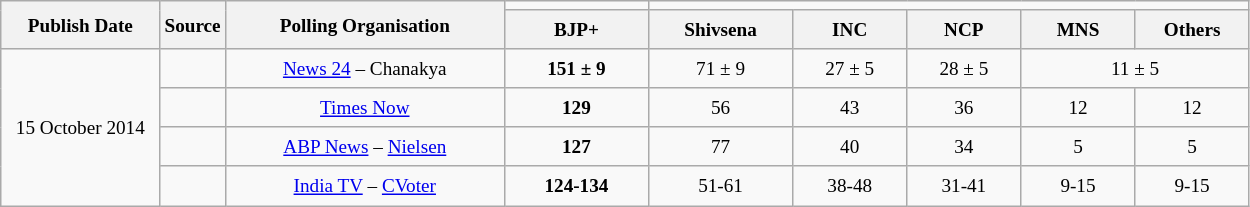<table class="wikitable" style="text-align:center;font-size:80%;line-height:20px;">
<tr>
<th class="wikitable" rowspan="2" style="width:100px;">Publish Date</th>
<th class="wikitable" rowspan="2" style="width:10px;">Source</th>
<th class="wikitable" rowspan="2" style="width:180px;">Polling Organisation</th>
<td></td>
</tr>
<tr>
<th class="wikitable" style="width:90px;">BJP+</th>
<th class="wikitable" style="width:90px;">Shivsena</th>
<th class="wikitable" style="width:70px;">INC</th>
<th class="wikitable" style="width:70px;">NCP</th>
<th class="wikitable" style="width:70px;">MNS</th>
<th class="praveen.174" style="width:70px;">Others</th>
</tr>
<tr class="hintergrundfarbe2" style="text-align:center">
<td rowspan="4" style="text-align:center;">15 October 2014</td>
<td></td>
<td><a href='#'>News 24</a> – Chanakya</td>
<td><strong>151 ± 9</strong></td>
<td>71 ± 9</td>
<td>27 ± 5</td>
<td>28 ± 5</td>
<td colspan="2">11 ± 5</td>
</tr>
<tr>
<td></td>
<td><a href='#'>Times Now</a></td>
<td><strong>129</strong></td>
<td>56</td>
<td>43</td>
<td>36</td>
<td>12</td>
<td>12</td>
</tr>
<tr>
<td></td>
<td><a href='#'>ABP News</a> – <a href='#'>Nielsen</a></td>
<td><strong>127</strong></td>
<td>77</td>
<td>40</td>
<td>34</td>
<td>5</td>
<td>5</td>
</tr>
<tr>
<td></td>
<td><a href='#'>India TV</a> – <a href='#'>CVoter</a></td>
<td><strong>124-134</strong></td>
<td>51-61</td>
<td>38-48</td>
<td>31-41</td>
<td>9-15</td>
<td>9-15</td>
</tr>
</table>
